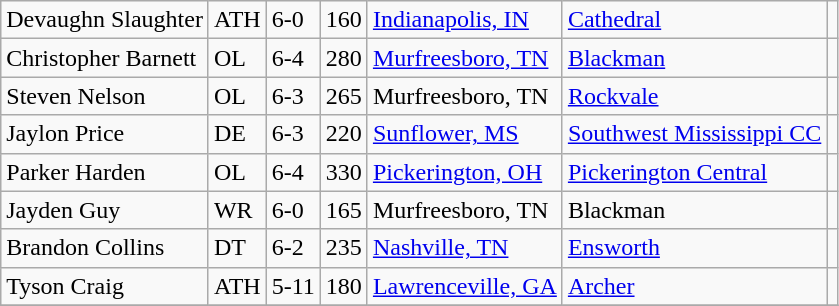<table class="wikitable sortable">
<tr>
<td>Devaughn Slaughter</td>
<td>ATH</td>
<td>6-0</td>
<td>160</td>
<td><a href='#'>Indianapolis, IN</a></td>
<td><a href='#'>Cathedral</a></td>
<td></td>
</tr>
<tr>
<td>Christopher Barnett</td>
<td>OL</td>
<td>6-4</td>
<td>280</td>
<td><a href='#'>Murfreesboro, TN</a></td>
<td><a href='#'>Blackman</a></td>
<td></td>
</tr>
<tr>
<td>Steven Nelson</td>
<td>OL</td>
<td>6-3</td>
<td>265</td>
<td>Murfreesboro, TN</td>
<td><a href='#'>Rockvale</a></td>
<td></td>
</tr>
<tr>
<td>Jaylon Price</td>
<td>DE</td>
<td>6-3</td>
<td>220</td>
<td><a href='#'>Sunflower, MS</a></td>
<td><a href='#'>Southwest Mississippi CC</a></td>
<td></td>
</tr>
<tr>
<td>Parker Harden</td>
<td>OL</td>
<td>6-4</td>
<td>330</td>
<td><a href='#'>Pickerington, OH</a></td>
<td><a href='#'>Pickerington Central</a></td>
<td></td>
</tr>
<tr>
<td>Jayden Guy</td>
<td>WR</td>
<td>6-0</td>
<td>165</td>
<td>Murfreesboro, TN</td>
<td>Blackman</td>
<td></td>
</tr>
<tr>
<td>Brandon Collins</td>
<td>DT</td>
<td>6-2</td>
<td>235</td>
<td><a href='#'>Nashville, TN</a></td>
<td><a href='#'>Ensworth</a></td>
<td></td>
</tr>
<tr>
<td>Tyson Craig</td>
<td>ATH</td>
<td>5-11</td>
<td>180</td>
<td><a href='#'>Lawrenceville, GA</a></td>
<td><a href='#'>Archer</a></td>
<td></td>
</tr>
<tr>
</tr>
</table>
